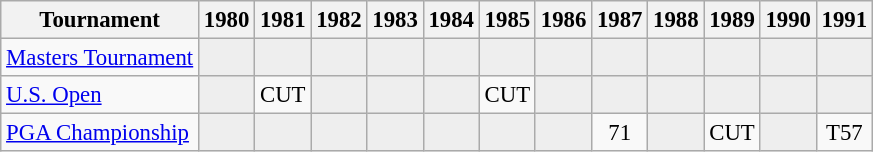<table class="wikitable" style="font-size:95%;text-align:center;">
<tr>
<th>Tournament</th>
<th>1980</th>
<th>1981</th>
<th>1982</th>
<th>1983</th>
<th>1984</th>
<th>1985</th>
<th>1986</th>
<th>1987</th>
<th>1988</th>
<th>1989</th>
<th>1990</th>
<th>1991</th>
</tr>
<tr>
<td align=left><a href='#'>Masters Tournament</a></td>
<td style="background:#eeeeee;"></td>
<td style="background:#eeeeee;"></td>
<td style="background:#eeeeee;"></td>
<td style="background:#eeeeee;"></td>
<td style="background:#eeeeee;"></td>
<td style="background:#eeeeee;"></td>
<td style="background:#eeeeee;"></td>
<td style="background:#eeeeee;"></td>
<td style="background:#eeeeee;"></td>
<td style="background:#eeeeee;"></td>
<td style="background:#eeeeee;"></td>
<td style="background:#eeeeee;"></td>
</tr>
<tr>
<td align=left><a href='#'>U.S. Open</a></td>
<td style="background:#eeeeee;"></td>
<td>CUT</td>
<td style="background:#eeeeee;"></td>
<td style="background:#eeeeee;"></td>
<td style="background:#eeeeee;"></td>
<td>CUT</td>
<td style="background:#eeeeee;"></td>
<td style="background:#eeeeee;"></td>
<td style="background:#eeeeee;"></td>
<td style="background:#eeeeee;"></td>
<td style="background:#eeeeee;"></td>
<td style="background:#eeeeee;"></td>
</tr>
<tr>
<td align=left><a href='#'>PGA Championship</a></td>
<td style="background:#eeeeee;"></td>
<td style="background:#eeeeee;"></td>
<td style="background:#eeeeee;"></td>
<td style="background:#eeeeee;"></td>
<td style="background:#eeeeee;"></td>
<td style="background:#eeeeee;"></td>
<td style="background:#eeeeee;"></td>
<td>71</td>
<td style="background:#eeeeee;"></td>
<td>CUT</td>
<td style="background:#eeeeee;"></td>
<td>T57</td>
</tr>
</table>
